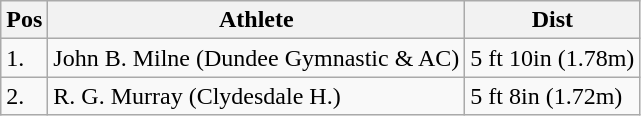<table class="wikitable">
<tr>
<th>Pos</th>
<th>Athlete</th>
<th>Dist</th>
</tr>
<tr>
<td>1.</td>
<td>John B. Milne (Dundee Gymnastic & AC)</td>
<td>5 ft 10in (1.78m)</td>
</tr>
<tr>
<td>2.</td>
<td>R. G. Murray (Clydesdale H.)</td>
<td>5 ft 8in (1.72m)</td>
</tr>
</table>
